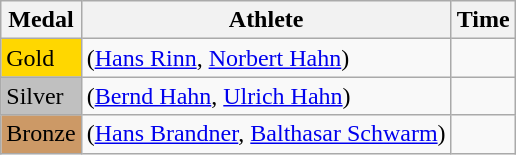<table class="wikitable">
<tr>
<th>Medal</th>
<th>Athlete</th>
<th>Time</th>
</tr>
<tr>
<td bgcolor="gold">Gold</td>
<td> (<a href='#'>Hans Rinn</a>, <a href='#'>Norbert Hahn</a>)</td>
<td></td>
</tr>
<tr>
<td bgcolor="silver">Silver</td>
<td> (<a href='#'>Bernd Hahn</a>, <a href='#'>Ulrich Hahn</a>)</td>
<td></td>
</tr>
<tr>
<td bgcolor="CC9966">Bronze</td>
<td> (<a href='#'>Hans Brandner</a>, <a href='#'>Balthasar Schwarm</a>)</td>
<td></td>
</tr>
</table>
